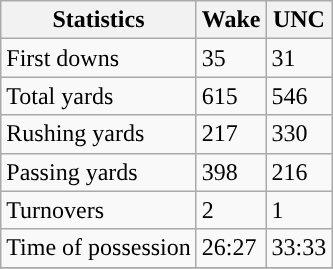<table class="wikitable">
<tr>
<th>Statistics</th>
<th>Wake</th>
<th>UNC</th>
</tr>
<tr>
<td>First downs</td>
<td>35</td>
<td>31</td>
</tr>
<tr>
<td>Total yards</td>
<td>615</td>
<td>546</td>
</tr>
<tr>
<td>Rushing yards</td>
<td>217</td>
<td>330</td>
</tr>
<tr>
<td>Passing yards</td>
<td>398</td>
<td>216</td>
</tr>
<tr>
<td>Turnovers</td>
<td>2</td>
<td>1</td>
</tr>
<tr>
<td>Time of possession</td>
<td>26:27</td>
<td>33:33</td>
</tr>
<tr>
</tr>
</table>
